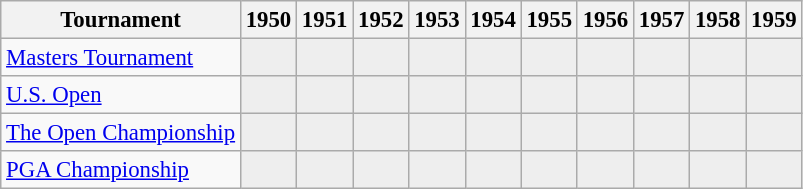<table class="wikitable" style="font-size:95%;text-align:center;">
<tr>
<th>Tournament</th>
<th>1950</th>
<th>1951</th>
<th>1952</th>
<th>1953</th>
<th>1954</th>
<th>1955</th>
<th>1956</th>
<th>1957</th>
<th>1958</th>
<th>1959</th>
</tr>
<tr>
<td align=left><a href='#'>Masters Tournament</a></td>
<td style="background:#eeeeee;"></td>
<td style="background:#eeeeee;"></td>
<td style="background:#eeeeee;"></td>
<td style="background:#eeeeee;"></td>
<td style="background:#eeeeee;"></td>
<td style="background:#eeeeee;"></td>
<td style="background:#eeeeee;"></td>
<td style="background:#eeeeee;"></td>
<td style="background:#eeeeee;"></td>
<td style="background:#eeeeee;"></td>
</tr>
<tr>
<td align=left><a href='#'>U.S. Open</a></td>
<td style="background:#eeeeee;"></td>
<td style="background:#eeeeee;"></td>
<td style="background:#eeeeee;"></td>
<td style="background:#eeeeee;"></td>
<td style="background:#eeeeee;"></td>
<td style="background:#eeeeee;"></td>
<td style="background:#eeeeee;"></td>
<td style="background:#eeeeee;"></td>
<td style="background:#eeeeee;"></td>
<td style="background:#eeeeee;"></td>
</tr>
<tr>
<td align=left><a href='#'>The Open Championship</a></td>
<td style="background:#eeeeee;"></td>
<td style="background:#eeeeee;"></td>
<td style="background:#eeeeee;"></td>
<td style="background:#eeeeee;"></td>
<td style="background:#eeeeee;"></td>
<td style="background:#eeeeee;"></td>
<td style="background:#eeeeee;"></td>
<td style="background:#eeeeee;"></td>
<td style="background:#eeeeee;"></td>
<td style="background:#eeeeee;"></td>
</tr>
<tr>
<td align=left><a href='#'>PGA Championship</a></td>
<td style="background:#eeeeee;"></td>
<td style="background:#eeeeee;"></td>
<td style="background:#eeeeee;"></td>
<td style="background:#eeeeee;"></td>
<td style="background:#eeeeee;"></td>
<td style="background:#eeeeee;"></td>
<td style="background:#eeeeee;"></td>
<td style="background:#eeeeee;"></td>
<td style="background:#eeeeee;"></td>
<td style="background:#eeeeee;"></td>
</tr>
</table>
